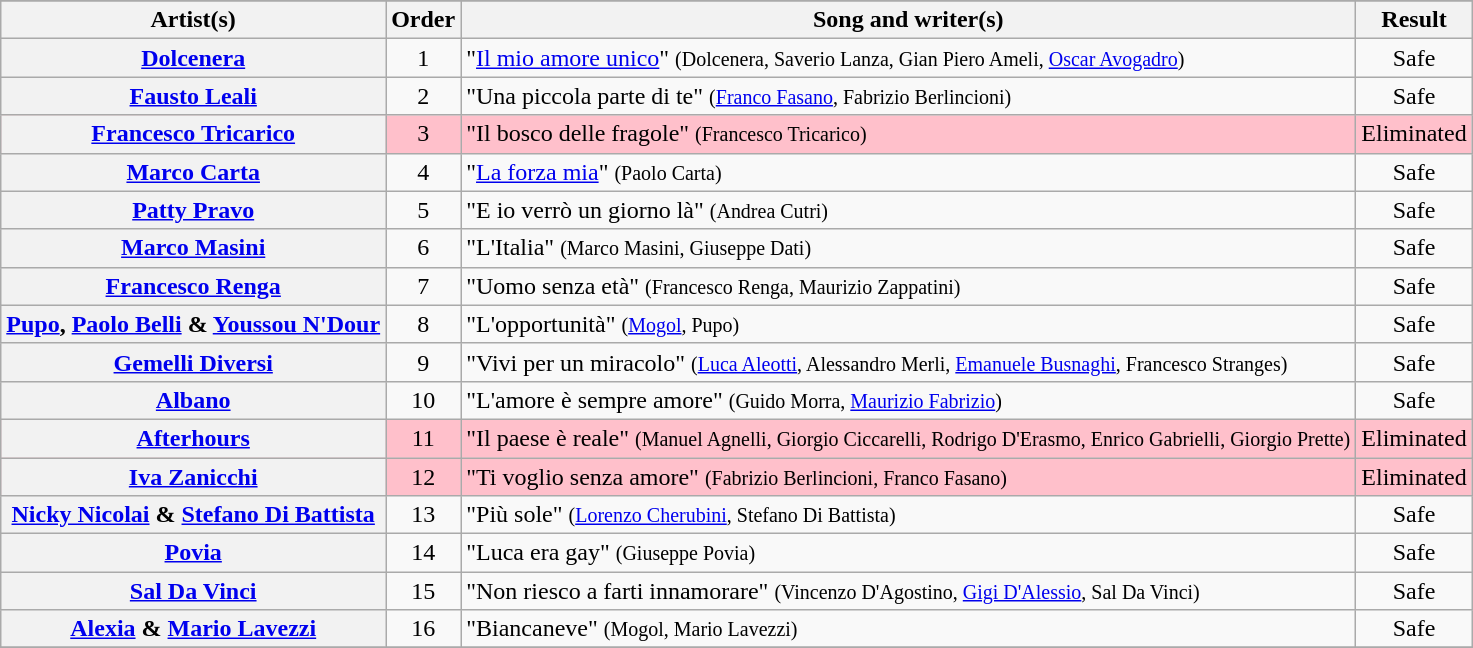<table class="sortable wikitable plainrowheaders">
<tr>
</tr>
<tr>
<th>Artist(s)</th>
<th>Order</th>
<th>Song and writer(s)</th>
<th>Result</th>
</tr>
<tr>
<th scope="row"><a href='#'>Dolcenera</a></th>
<td style="text-align:center;">1</td>
<td>"<a href='#'>Il mio amore unico</a>" <small>(Dolcenera, Saverio Lanza, Gian Piero Ameli, <a href='#'>Oscar Avogadro</a>)</small></td>
<td style="text-align:center;">Safe</td>
</tr>
<tr>
<th scope="row"><a href='#'>Fausto Leali</a></th>
<td style="text-align:center;">2</td>
<td>"Una piccola parte di te" <small>(<a href='#'>Franco Fasano</a>, Fabrizio Berlincioni)</small></td>
<td style="text-align:center;">Safe</td>
</tr>
<tr style="background:pink;">
<th scope="row"><a href='#'>Francesco Tricarico</a></th>
<td style="text-align:center;">3</td>
<td>"Il bosco delle fragole" <small>(Francesco Tricarico)</small></td>
<td style="text-align:center;">Eliminated</td>
</tr>
<tr>
<th scope="row"><a href='#'>Marco Carta</a></th>
<td style="text-align:center;">4</td>
<td>"<a href='#'>La forza mia</a>" <small>(Paolo Carta)</small></td>
<td style="text-align:center;">Safe</td>
</tr>
<tr>
<th scope="row"><a href='#'>Patty Pravo</a></th>
<td style="text-align:center;">5</td>
<td>"E io verrò un giorno là" <small>(Andrea Cutri)</small></td>
<td style="text-align:center;">Safe</td>
</tr>
<tr>
<th scope="row"><a href='#'>Marco Masini</a></th>
<td style="text-align:center;">6</td>
<td>"L'Italia" <small>(Marco Masini, Giuseppe Dati)</small></td>
<td style="text-align:center;">Safe</td>
</tr>
<tr>
<th scope="row"><a href='#'>Francesco Renga</a></th>
<td style="text-align:center;">7</td>
<td>"Uomo senza età" <small>(Francesco Renga, Maurizio Zappatini)</small></td>
<td style="text-align:center;">Safe</td>
</tr>
<tr>
<th scope="row"><a href='#'>Pupo</a>, <a href='#'>Paolo Belli</a> & <a href='#'>Youssou N'Dour</a></th>
<td style="text-align:center;">8</td>
<td>"L'opportunità" <small>(<a href='#'>Mogol</a>, Pupo)</small></td>
<td style="text-align:center;">Safe</td>
</tr>
<tr>
<th scope="row"><a href='#'>Gemelli Diversi</a></th>
<td style="text-align:center;">9</td>
<td>"Vivi per un miracolo" <small>(<a href='#'>Luca Aleotti</a>, Alessandro Merli, <a href='#'>Emanuele Busnaghi</a>, Francesco Stranges)</small></td>
<td style="text-align:center;">Safe</td>
</tr>
<tr>
<th scope="row"><a href='#'>Albano</a></th>
<td style="text-align:center;">10</td>
<td>"L'amore è sempre amore" <small>(Guido Morra, <a href='#'>Maurizio Fabrizio</a>)</small></td>
<td style="text-align:center;">Safe</td>
</tr>
<tr style="background:pink;">
<th scope="row"><a href='#'>Afterhours</a></th>
<td style="text-align:center;">11</td>
<td>"Il paese è reale" <small>(Manuel Agnelli, Giorgio Ciccarelli, Rodrigo D'Erasmo, Enrico Gabrielli, Giorgio Prette)</small></td>
<td style="text-align:center;">Eliminated</td>
</tr>
<tr style="background:pink;">
<th scope="row"><a href='#'>Iva Zanicchi</a></th>
<td style="text-align:center;">12</td>
<td>"Ti voglio senza amore" <small>(Fabrizio Berlincioni, Franco Fasano)</small></td>
<td style="text-align:center;">Eliminated</td>
</tr>
<tr>
<th scope="row"><a href='#'>Nicky Nicolai</a> & <a href='#'>Stefano Di Battista</a></th>
<td style="text-align:center;">13</td>
<td>"Più sole" <small>(<a href='#'>Lorenzo Cherubini</a>, Stefano Di Battista)</small></td>
<td style="text-align:center;">Safe</td>
</tr>
<tr>
<th scope="row"><a href='#'>Povia</a></th>
<td style="text-align:center;">14</td>
<td>"Luca era gay" <small>(Giuseppe Povia)</small></td>
<td style="text-align:center;">Safe</td>
</tr>
<tr>
<th scope="row"><a href='#'>Sal Da Vinci</a></th>
<td style="text-align:center;">15</td>
<td>"Non riesco a farti innamorare" <small>(Vincenzo D'Agostino, <a href='#'>Gigi D'Alessio</a>, Sal Da Vinci)</small></td>
<td style="text-align:center;">Safe</td>
</tr>
<tr>
<th scope="row"><a href='#'>Alexia</a> & <a href='#'>Mario Lavezzi</a></th>
<td style="text-align:center;">16</td>
<td>"Biancaneve" <small>(Mogol, Mario Lavezzi)</small></td>
<td style="text-align:center;">Safe</td>
</tr>
<tr>
</tr>
</table>
